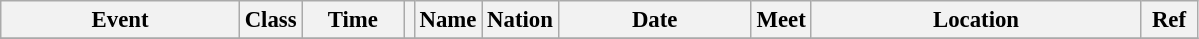<table class="wikitable" style="font-size: 95%;">
<tr>
<th style="width:10em">Event</th>
<th>Class</th>
<th style="width:4em">Time</th>
<th class="unsortable"></th>
<th>Name</th>
<th>Nation</th>
<th style="width:8em">Date</th>
<th>Meet</th>
<th style="width:14em">Location</th>
<th style="width:2em">Ref</th>
</tr>
<tr>
</tr>
</table>
